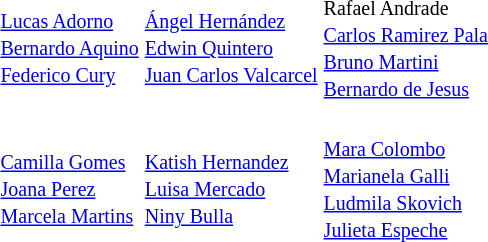<table>
<tr>
<th scope=row style="text-align:left"></th>
<td><br></td>
<td><br></td>
<td><br></td>
</tr>
<tr>
<th scope=row style="text-align:left"></th>
<td><br></td>
<td><br></td>
<td><br></td>
</tr>
<tr>
<th scope=row style="text-align:left"></th>
<td><br><small><a href='#'>Lucas Adorno</a><br><a href='#'>Bernardo Aquino</a><br><a href='#'>Federico Cury</a></small></td>
<td><br><small><a href='#'>Ángel Hernández</a><br><a href='#'>Edwin Quintero</a><br><a href='#'>Juan Carlos Valcarcel</a></small></td>
<td><br><small>Rafael Andrade<br><a href='#'>Carlos Ramirez Pala</a><br><a href='#'>Bruno Martini</a><br><a href='#'>Bernardo de Jesus</a></small></td>
</tr>
<tr>
<th scope=row style="text-align:left"></th>
<td><br><small><a href='#'>Camilla Gomes</a><br><a href='#'>Joana Perez</a><br><a href='#'>Marcela Martins</a></small></td>
<td><br><small><a href='#'>Katish Hernandez</a><br><a href='#'>Luisa Mercado</a><br><a href='#'>Niny Bulla</a></small></td>
<td><br><small><a href='#'>Mara Colombo</a><br><a href='#'>Marianela Galli</a><br><a href='#'>Ludmila Skovich</a><br><a href='#'>Julieta Espeche</a></small></td>
</tr>
<tr style="background:#dfdfdf;">
</tr>
<tr>
<th scope=row style="text-align:left"></th>
<td></td>
<td></td>
<td></td>
</tr>
<tr>
<th scope=row style="text-align:left"></th>
<td></td>
<td></td>
<td></td>
</tr>
</table>
